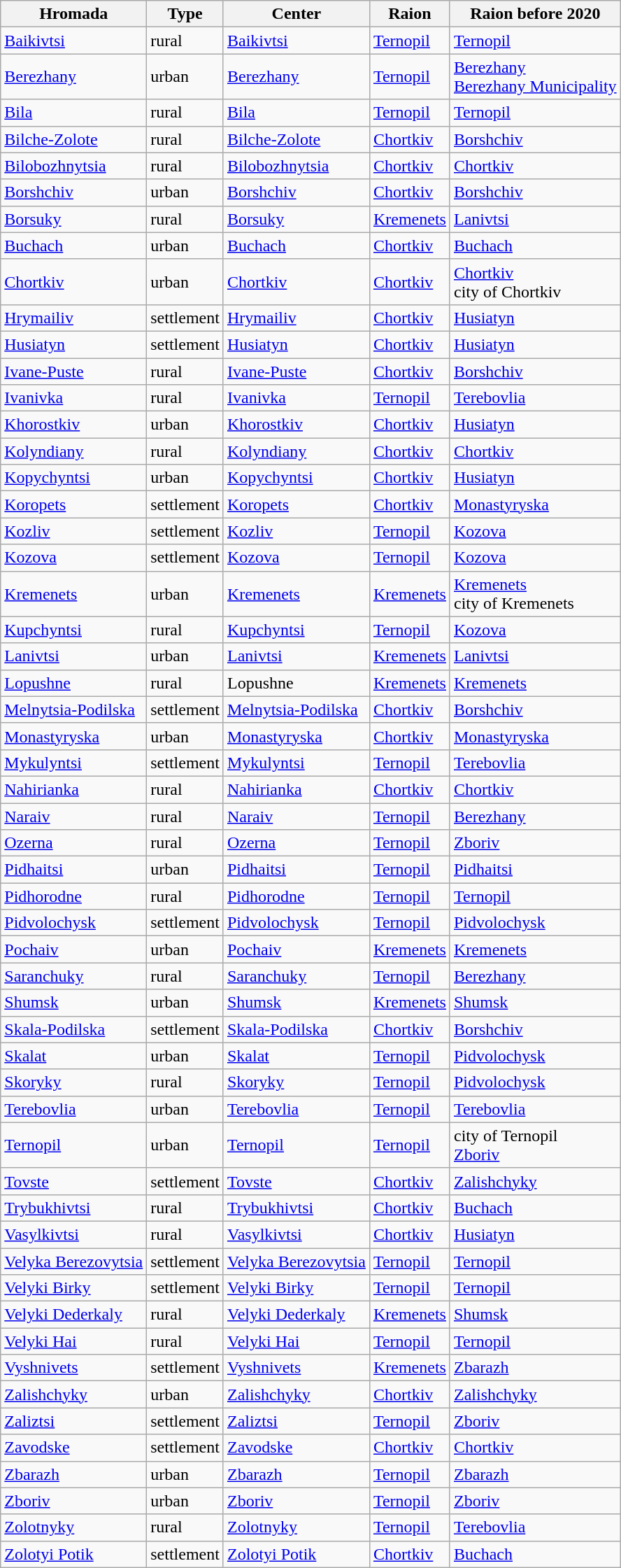<table class='wikitable sortable'>
<tr>
<th>Hromada</th>
<th>Type</th>
<th>Center</th>
<th>Raion</th>
<th>Raion before 2020</th>
</tr>
<tr>
<td><a href='#'>Baikivtsi</a></td>
<td>rural</td>
<td><a href='#'>Baikivtsi</a></td>
<td><a href='#'>Ternopil</a></td>
<td><a href='#'>Ternopil</a></td>
</tr>
<tr>
<td><a href='#'>Berezhany</a></td>
<td>urban</td>
<td><a href='#'>Berezhany</a></td>
<td><a href='#'>Ternopil</a></td>
<td><a href='#'>Berezhany</a><br> <a href='#'>Berezhany Municipality</a></td>
</tr>
<tr>
<td><a href='#'>Bila</a></td>
<td>rural</td>
<td><a href='#'>Bila</a></td>
<td><a href='#'>Ternopil</a></td>
<td><a href='#'>Ternopil</a></td>
</tr>
<tr>
<td><a href='#'>Bilche-Zolote</a></td>
<td>rural</td>
<td><a href='#'>Bilche-Zolote</a></td>
<td><a href='#'>Chortkiv</a></td>
<td><a href='#'>Borshchiv</a></td>
</tr>
<tr>
<td><a href='#'>Bilobozhnytsia</a></td>
<td>rural</td>
<td><a href='#'>Bilobozhnytsia</a></td>
<td><a href='#'>Chortkiv</a></td>
<td><a href='#'>Chortkiv</a></td>
</tr>
<tr>
<td><a href='#'>Borshchiv</a></td>
<td>urban</td>
<td><a href='#'>Borshchiv</a></td>
<td><a href='#'>Chortkiv</a></td>
<td><a href='#'>Borshchiv</a></td>
</tr>
<tr>
<td><a href='#'>Borsuky</a></td>
<td>rural</td>
<td><a href='#'>Borsuky</a></td>
<td><a href='#'>Kremenets</a></td>
<td><a href='#'>Lanivtsi</a></td>
</tr>
<tr>
<td><a href='#'>Buchach</a></td>
<td>urban</td>
<td><a href='#'>Buchach</a></td>
<td><a href='#'>Chortkiv</a></td>
<td><a href='#'>Buchach</a></td>
</tr>
<tr>
<td><a href='#'>Chortkiv</a></td>
<td>urban</td>
<td><a href='#'>Chortkiv</a></td>
<td><a href='#'>Chortkiv</a></td>
<td><a href='#'>Chortkiv</a><br>city of Chortkiv</td>
</tr>
<tr>
<td><a href='#'>Hrymailiv</a></td>
<td>settlement</td>
<td><a href='#'>Hrymailiv</a></td>
<td><a href='#'>Chortkiv</a></td>
<td><a href='#'>Husiatyn</a></td>
</tr>
<tr>
<td><a href='#'>Husiatyn</a></td>
<td>settlement</td>
<td><a href='#'>Husiatyn</a></td>
<td><a href='#'>Chortkiv</a></td>
<td><a href='#'>Husiatyn</a></td>
</tr>
<tr>
<td><a href='#'>Ivane-Puste</a></td>
<td>rural</td>
<td><a href='#'>Ivane-Puste</a></td>
<td><a href='#'>Chortkiv</a></td>
<td><a href='#'>Borshchiv</a></td>
</tr>
<tr>
<td><a href='#'>Ivanivka</a></td>
<td>rural</td>
<td><a href='#'>Ivanivka</a></td>
<td><a href='#'>Ternopil</a></td>
<td><a href='#'>Terebovlia</a></td>
</tr>
<tr>
<td><a href='#'>Khorostkiv</a></td>
<td>urban</td>
<td><a href='#'>Khorostkiv</a></td>
<td><a href='#'>Chortkiv</a></td>
<td><a href='#'>Husiatyn</a></td>
</tr>
<tr>
<td><a href='#'>Kolyndiany</a></td>
<td>rural</td>
<td><a href='#'>Kolyndiany</a></td>
<td><a href='#'>Chortkiv</a></td>
<td><a href='#'>Chortkiv</a></td>
</tr>
<tr>
<td><a href='#'>Kopychyntsi</a></td>
<td>urban</td>
<td><a href='#'>Kopychyntsi</a></td>
<td><a href='#'>Chortkiv</a></td>
<td><a href='#'>Husiatyn</a></td>
</tr>
<tr>
<td><a href='#'>Koropets</a></td>
<td>settlement</td>
<td><a href='#'>Koropets</a></td>
<td><a href='#'>Chortkiv</a></td>
<td><a href='#'>Monastyryska</a></td>
</tr>
<tr>
<td><a href='#'>Kozliv</a></td>
<td>settlement</td>
<td><a href='#'>Kozliv</a></td>
<td><a href='#'>Ternopil</a></td>
<td><a href='#'>Kozova</a></td>
</tr>
<tr>
<td><a href='#'>Kozova</a></td>
<td>settlement</td>
<td><a href='#'>Kozova</a></td>
<td><a href='#'>Ternopil</a></td>
<td><a href='#'>Kozova</a></td>
</tr>
<tr>
<td><a href='#'>Kremenets</a></td>
<td>urban</td>
<td><a href='#'>Kremenets</a></td>
<td><a href='#'>Kremenets</a></td>
<td><a href='#'>Kremenets</a><br>city of Kremenets</td>
</tr>
<tr>
<td><a href='#'>Kupchyntsi</a></td>
<td>rural</td>
<td><a href='#'>Kupchyntsi</a></td>
<td><a href='#'>Ternopil</a></td>
<td><a href='#'>Kozova</a></td>
</tr>
<tr>
<td><a href='#'>Lanivtsi</a></td>
<td>urban</td>
<td><a href='#'>Lanivtsi</a></td>
<td><a href='#'>Kremenets</a></td>
<td><a href='#'>Lanivtsi</a></td>
</tr>
<tr>
<td><a href='#'>Lopushne</a></td>
<td>rural</td>
<td>Lopushne</td>
<td><a href='#'>Kremenets</a></td>
<td><a href='#'>Kremenets</a></td>
</tr>
<tr>
<td><a href='#'>Melnytsia-Podilska</a></td>
<td>settlement</td>
<td><a href='#'>Melnytsia-Podilska</a></td>
<td><a href='#'>Chortkiv</a></td>
<td><a href='#'>Borshchiv</a></td>
</tr>
<tr>
<td><a href='#'>Monastyryska</a></td>
<td>urban</td>
<td><a href='#'>Monastyryska</a></td>
<td><a href='#'>Chortkiv</a></td>
<td><a href='#'>Monastyryska</a></td>
</tr>
<tr>
<td><a href='#'>Mykulyntsi</a></td>
<td>settlement</td>
<td><a href='#'>Mykulyntsi</a></td>
<td><a href='#'>Ternopil</a></td>
<td><a href='#'>Terebovlia</a></td>
</tr>
<tr>
<td><a href='#'>Nahirianka</a></td>
<td>rural</td>
<td><a href='#'>Nahirianka</a></td>
<td><a href='#'>Chortkiv</a></td>
<td><a href='#'>Chortkiv</a></td>
</tr>
<tr>
<td><a href='#'>Naraiv</a></td>
<td>rural</td>
<td><a href='#'>Naraiv</a></td>
<td><a href='#'>Ternopil</a></td>
<td><a href='#'>Berezhany</a></td>
</tr>
<tr>
<td><a href='#'>Ozerna</a></td>
<td>rural</td>
<td><a href='#'>Ozerna</a></td>
<td><a href='#'>Ternopil</a></td>
<td><a href='#'>Zboriv</a></td>
</tr>
<tr>
<td><a href='#'>Pidhaitsi</a></td>
<td>urban</td>
<td><a href='#'>Pidhaitsi</a></td>
<td><a href='#'>Ternopil</a></td>
<td><a href='#'>Pidhaitsi</a></td>
</tr>
<tr>
<td><a href='#'>Pidhorodne</a></td>
<td>rural</td>
<td><a href='#'>Pidhorodne</a></td>
<td><a href='#'>Ternopil</a></td>
<td><a href='#'>Ternopil</a></td>
</tr>
<tr>
<td><a href='#'>Pidvolochysk</a></td>
<td>settlement</td>
<td><a href='#'>Pidvolochysk</a></td>
<td><a href='#'>Ternopil</a></td>
<td><a href='#'>Pidvolochysk</a></td>
</tr>
<tr>
<td><a href='#'>Pochaiv</a></td>
<td>urban</td>
<td><a href='#'>Pochaiv</a></td>
<td><a href='#'>Kremenets</a></td>
<td><a href='#'>Kremenets</a></td>
</tr>
<tr>
<td><a href='#'>Saranchuky</a></td>
<td>rural</td>
<td><a href='#'>Saranchuky</a></td>
<td><a href='#'>Ternopil</a></td>
<td><a href='#'>Berezhany</a></td>
</tr>
<tr>
<td><a href='#'>Shumsk</a></td>
<td>urban</td>
<td><a href='#'>Shumsk</a></td>
<td><a href='#'>Kremenets</a></td>
<td><a href='#'>Shumsk</a></td>
</tr>
<tr>
<td><a href='#'>Skala-Podilska</a></td>
<td>settlement</td>
<td><a href='#'>Skala-Podilska</a></td>
<td><a href='#'>Chortkiv</a></td>
<td><a href='#'>Borshchiv</a></td>
</tr>
<tr>
<td><a href='#'>Skalat</a></td>
<td>urban</td>
<td><a href='#'>Skalat</a></td>
<td><a href='#'>Ternopil</a></td>
<td><a href='#'>Pidvolochysk</a></td>
</tr>
<tr>
<td><a href='#'>Skoryky</a></td>
<td>rural</td>
<td><a href='#'>Skoryky</a></td>
<td><a href='#'>Ternopil</a></td>
<td><a href='#'>Pidvolochysk</a></td>
</tr>
<tr>
<td><a href='#'>Terebovlia</a></td>
<td>urban</td>
<td><a href='#'>Terebovlia</a></td>
<td><a href='#'>Ternopil</a></td>
<td><a href='#'>Terebovlia</a></td>
</tr>
<tr>
<td><a href='#'>Ternopil</a></td>
<td>urban</td>
<td><a href='#'>Ternopil</a></td>
<td><a href='#'>Ternopil</a></td>
<td>city of Ternopil<br><a href='#'>Zboriv</a></td>
</tr>
<tr>
<td><a href='#'>Tovste</a></td>
<td>settlement</td>
<td><a href='#'>Tovste</a></td>
<td><a href='#'>Chortkiv</a></td>
<td><a href='#'>Zalishchyky</a></td>
</tr>
<tr>
<td><a href='#'>Trybukhivtsi</a></td>
<td>rural</td>
<td><a href='#'>Trybukhivtsi</a></td>
<td><a href='#'>Chortkiv</a></td>
<td><a href='#'>Buchach</a></td>
</tr>
<tr>
<td><a href='#'>Vasylkivtsi</a></td>
<td>rural</td>
<td><a href='#'>Vasylkivtsi</a></td>
<td><a href='#'>Chortkiv</a></td>
<td><a href='#'>Husiatyn</a></td>
</tr>
<tr>
<td><a href='#'>Velyka Berezovytsia</a></td>
<td>settlement</td>
<td><a href='#'>Velyka Berezovytsia</a></td>
<td><a href='#'>Ternopil</a></td>
<td><a href='#'>Ternopil</a></td>
</tr>
<tr>
<td><a href='#'>Velyki Birky</a></td>
<td>settlement</td>
<td><a href='#'>Velyki Birky</a></td>
<td><a href='#'>Ternopil</a></td>
<td><a href='#'>Ternopil</a></td>
</tr>
<tr>
<td><a href='#'>Velyki Dederkaly</a></td>
<td>rural</td>
<td><a href='#'>Velyki Dederkaly</a></td>
<td><a href='#'>Kremenets</a></td>
<td><a href='#'>Shumsk</a></td>
</tr>
<tr>
<td><a href='#'>Velyki Hai</a></td>
<td>rural</td>
<td><a href='#'>Velyki Hai</a></td>
<td><a href='#'>Ternopil</a></td>
<td><a href='#'>Ternopil</a></td>
</tr>
<tr>
<td><a href='#'>Vyshnivets</a></td>
<td>settlement</td>
<td><a href='#'>Vyshnivets</a></td>
<td><a href='#'>Kremenets</a></td>
<td><a href='#'>Zbarazh</a></td>
</tr>
<tr>
<td><a href='#'>Zalishchyky</a></td>
<td>urban</td>
<td><a href='#'>Zalishchyky</a></td>
<td><a href='#'>Chortkiv</a></td>
<td><a href='#'>Zalishchyky</a></td>
</tr>
<tr>
<td><a href='#'>Zaliztsi</a></td>
<td>settlement</td>
<td><a href='#'>Zaliztsi</a></td>
<td><a href='#'>Ternopil</a></td>
<td><a href='#'>Zboriv</a></td>
</tr>
<tr>
<td><a href='#'>Zavodske</a></td>
<td>settlement</td>
<td><a href='#'>Zavodske</a></td>
<td><a href='#'>Chortkiv</a></td>
<td><a href='#'>Chortkiv</a></td>
</tr>
<tr>
<td><a href='#'>Zbarazh</a></td>
<td>urban</td>
<td><a href='#'>Zbarazh</a></td>
<td><a href='#'>Ternopil</a></td>
<td><a href='#'>Zbarazh</a></td>
</tr>
<tr>
<td><a href='#'>Zboriv</a></td>
<td>urban</td>
<td><a href='#'>Zboriv</a></td>
<td><a href='#'>Ternopil</a></td>
<td><a href='#'>Zboriv</a></td>
</tr>
<tr>
<td><a href='#'>Zolotnyky</a></td>
<td>rural</td>
<td><a href='#'>Zolotnyky</a></td>
<td><a href='#'>Ternopil</a></td>
<td><a href='#'>Terebovlia</a></td>
</tr>
<tr>
<td><a href='#'>Zolotyi Potik</a></td>
<td>settlement</td>
<td><a href='#'>Zolotyi Potik</a></td>
<td><a href='#'>Chortkiv</a></td>
<td><a href='#'>Buchach</a></td>
</tr>
</table>
